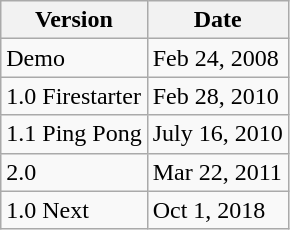<table class="wikitable">
<tr>
<th>Version</th>
<th>Date</th>
</tr>
<tr>
<td>Demo</td>
<td>Feb 24, 2008</td>
</tr>
<tr>
<td>1.0 Firestarter</td>
<td>Feb 28, 2010</td>
</tr>
<tr>
<td>1.1 Ping Pong</td>
<td>July 16, 2010</td>
</tr>
<tr>
<td>2.0</td>
<td>Mar 22, 2011</td>
</tr>
<tr>
<td>1.0 Next</td>
<td>Oct 1, 2018</td>
</tr>
</table>
